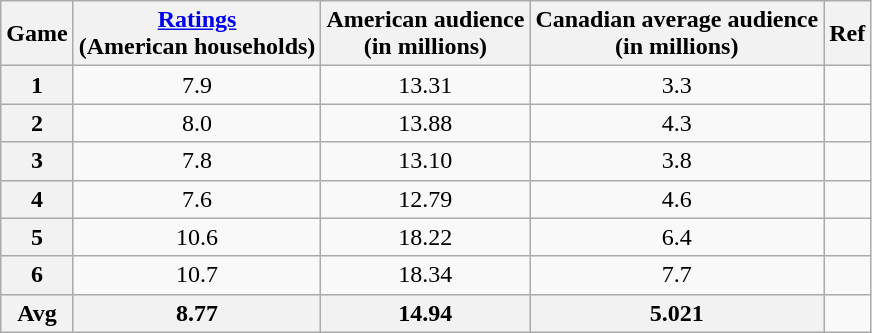<table class="wikitable sortable" style="text-align:center;">
<tr>
<th scope="col">Game</th>
<th scope="col"><a href='#'>Ratings</a><br>(American households)</th>
<th scope="col">American audience<br>(in millions)</th>
<th scope="col">Canadian average audience<br>(in millions)</th>
<th scope="col" class=unsortable>Ref</th>
</tr>
<tr>
<th scope="row">1</th>
<td>7.9</td>
<td>13.31</td>
<td>3.3</td>
<td></td>
</tr>
<tr>
<th scope="row">2</th>
<td>8.0</td>
<td>13.88</td>
<td>4.3</td>
<td></td>
</tr>
<tr>
<th scope="row">3</th>
<td>7.8</td>
<td>13.10</td>
<td>3.8</td>
<td></td>
</tr>
<tr>
<th scope="row">4</th>
<td>7.6</td>
<td>12.79</td>
<td>4.6</td>
<td></td>
</tr>
<tr>
<th scope="row">5</th>
<td>10.6</td>
<td>18.22</td>
<td>6.4</td>
<td></td>
</tr>
<tr>
<th scope="row">6</th>
<td>10.7</td>
<td>18.34</td>
<td>7.7</td>
<td></td>
</tr>
<tr class="sortbottom">
<th>Avg</th>
<th>8.77</th>
<th>14.94</th>
<th>5.021</th>
</tr>
</table>
